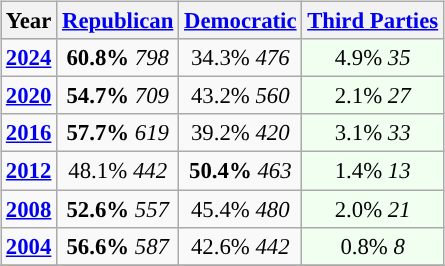<table class="wikitable" style="float:right; font-size:95%;">
<tr bgcolor=lightgrey>
<th>Year</th>
<th><a href='#'>Republican</a></th>
<th><a href='#'>Democratic</a></th>
<th><a href='#'>Third Parties</a></th>
</tr>
<tr>
<td style="text-align:center; "><strong><a href='#'>2024</a></strong></td>
<td style="text-align:center; "><strong>60.8%</strong> <em>798</em></td>
<td style="text-align:center; ">34.3%  <em>476</em></td>
<td style="text-align:center; background:honeyDew;">4.9% <em>35</em></td>
</tr>
<tr>
<td style="text-align:center; "><strong><a href='#'>2020</a></strong></td>
<td style="text-align:center; "><strong>54.7%</strong> <em>709</em></td>
<td style="text-align:center; ">43.2%  <em>560</em></td>
<td style="text-align:center; background:honeyDew;">2.1% <em>27</em></td>
</tr>
<tr>
<td style="text-align:center; "><strong><a href='#'>2016</a></strong></td>
<td style="text-align:center; "><strong>57.7%</strong> <em>619</em></td>
<td style="text-align:center; ">39.2%  <em>420</em></td>
<td style="text-align:center; background:honeyDew;">3.1% <em>33</em></td>
</tr>
<tr>
<td style="text-align:center; "><strong><a href='#'>2012</a></strong></td>
<td style="text-align:center; ">48.1% <em>442</em></td>
<td style="text-align:center; "><strong>50.4%</strong>  <em>463</em></td>
<td style="text-align:center; background:honeyDew;">1.4% <em>13</em></td>
</tr>
<tr>
<td style="text-align:center; "><strong><a href='#'>2008</a></strong></td>
<td style="text-align:center; "><strong>52.6%</strong> <em>557</em></td>
<td style="text-align:center; ">45.4%  <em>480</em></td>
<td style="text-align:center; background:honeyDew;">2.0% <em>21</em></td>
</tr>
<tr>
<td style="text-align:center; "><strong><a href='#'>2004</a></strong></td>
<td style="text-align:center; "><strong>56.6%</strong> <em>587</em></td>
<td style="text-align:center; ">42.6%  <em>442</em></td>
<td style="text-align:center; background:honeyDew;">0.8% <em>8</em></td>
</tr>
<tr>
</tr>
</table>
